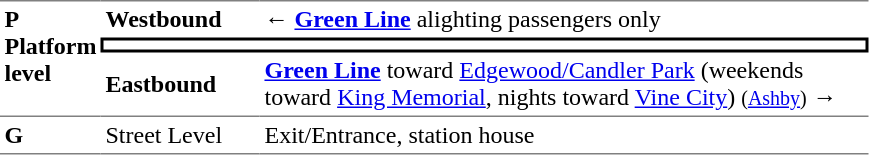<table table border=0 cellspacing=0 cellpadding=3>
<tr>
<td style="border-top:solid 1px gray;border-bottom:solid 1px gray;" width=50 rowspan=3 valign=top><strong>P<br>Platform level</strong></td>
<td style="border-top:solid 1px gray;" width=100><strong>Westbound</strong></td>
<td style="border-top:solid 1px gray;" width=400>← <a href='#'><span><strong>Green Line</strong></span></a> alighting passengers only</td>
</tr>
<tr>
<td style="border-top:solid 2px black;border-right:solid 2px black;border-left:solid 2px black;border-bottom:solid 2px black;text-align:center;" colspan=2></td>
</tr>
<tr>
<td style="border-bottom:solid 1px gray;"><strong>Eastbound</strong></td>
<td style="border-bottom:solid 1px gray;"> <a href='#'><span><strong>Green Line</strong></span></a> toward <a href='#'>Edgewood/Candler Park</a> (weekends toward <a href='#'>King Memorial</a>, nights toward <a href='#'>Vine City</a>) <small>(<a href='#'>Ashby</a>)</small> →</td>
</tr>
<tr>
<td style="border-bottom:solid 1px gray;"  width=50 valign=top><strong>G</strong></td>
<td style="border-bottom:solid 1px gray;"  width=100 valign=top>Street Level</td>
<td style="border-bottom:solid 1px gray;"  width=400 valign=top>Exit/Entrance, station house</td>
</tr>
</table>
